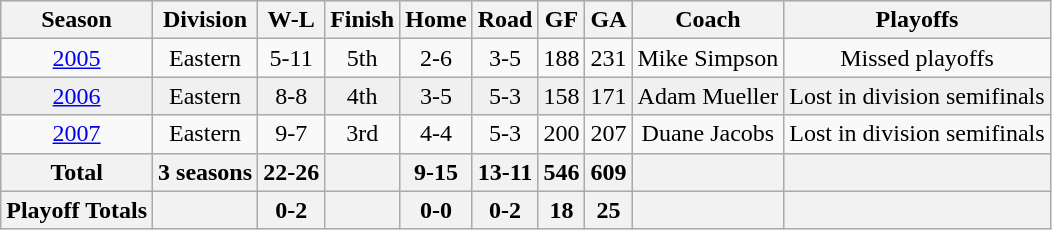<table class="wikitable">
<tr align="center" bgcolor="#e0e0e0">
<th>Season</th>
<th>Division</th>
<th>W-L</th>
<th>Finish</th>
<th>Home</th>
<th>Road</th>
<th>GF</th>
<th>GA</th>
<th>Coach</th>
<th>Playoffs</th>
</tr>
<tr align="center">
<td><a href='#'>2005</a></td>
<td>Eastern</td>
<td>5-11</td>
<td>5th</td>
<td>2-6</td>
<td>3-5</td>
<td>188</td>
<td>231</td>
<td>Mike Simpson</td>
<td>Missed playoffs</td>
</tr>
<tr align="center" bgcolor="#f0f0f0">
<td><a href='#'>2006</a></td>
<td>Eastern</td>
<td>8-8</td>
<td>4th</td>
<td>3-5</td>
<td>5-3</td>
<td>158</td>
<td>171</td>
<td>Adam Mueller</td>
<td>Lost in division semifinals</td>
</tr>
<tr align="center">
<td><a href='#'>2007</a></td>
<td>Eastern</td>
<td>9-7</td>
<td>3rd</td>
<td>4-4</td>
<td>5-3</td>
<td>200</td>
<td>207</td>
<td>Duane Jacobs</td>
<td>Lost in division semifinals</td>
</tr>
<tr align="center" bgcolor="#e0e0e0">
<th>Total</th>
<th>3 seasons</th>
<th>22-26</th>
<th> </th>
<th>9-15</th>
<th>13-11</th>
<th>546</th>
<th>609</th>
<th> </th>
<th> </th>
</tr>
<tr align="center">
<th><strong>Playoff Totals</strong></th>
<th> </th>
<th>0-2</th>
<th> </th>
<th>0-0</th>
<th>0-2</th>
<th>18</th>
<th>25</th>
<th> </th>
<th> </th>
</tr>
</table>
